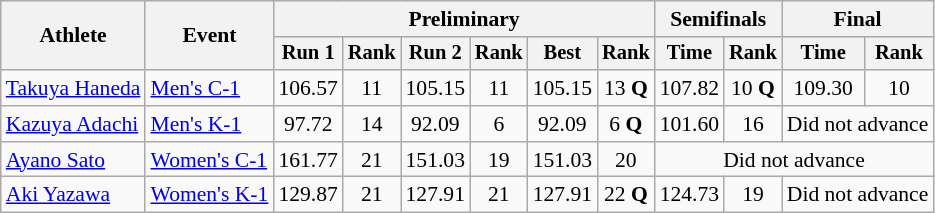<table class="wikitable" style="font-size:90%">
<tr>
<th rowspan=2>Athlete</th>
<th rowspan=2>Event</th>
<th colspan=6>Preliminary</th>
<th colspan=2>Semifinals</th>
<th colspan=2>Final</th>
</tr>
<tr style="font-size:95%">
<th>Run 1</th>
<th>Rank</th>
<th>Run 2</th>
<th>Rank</th>
<th>Best</th>
<th>Rank</th>
<th>Time</th>
<th>Rank</th>
<th>Time</th>
<th>Rank</th>
</tr>
<tr align=center>
<td align=left><a href='#'>Takuya Haneda</a></td>
<td align=left><a href='#'>Men's C-1</a></td>
<td>106.57</td>
<td>11</td>
<td>105.15</td>
<td>11</td>
<td>105.15</td>
<td>13 <strong>Q</strong></td>
<td>107.82</td>
<td>10 <strong>Q</strong></td>
<td>109.30</td>
<td>10</td>
</tr>
<tr align=center>
<td align=left><a href='#'>Kazuya Adachi</a></td>
<td align=left><a href='#'>Men's K-1</a></td>
<td>97.72</td>
<td>14</td>
<td>92.09</td>
<td>6</td>
<td>92.09</td>
<td>6 <strong>Q</strong></td>
<td>101.60</td>
<td>16</td>
<td colspan=2>Did not advance</td>
</tr>
<tr align=center>
<td align=left><a href='#'>Ayano Sato</a></td>
<td align=left><a href='#'>Women's C-1</a></td>
<td>161.77</td>
<td>21</td>
<td>151.03</td>
<td>19</td>
<td>151.03</td>
<td>20</td>
<td colspan=4>Did not advance</td>
</tr>
<tr align=center>
<td align=left><a href='#'>Aki Yazawa</a></td>
<td align=left><a href='#'>Women's K-1</a></td>
<td>129.87</td>
<td>21</td>
<td>127.91</td>
<td>21</td>
<td>127.91</td>
<td>22 <strong>Q</strong></td>
<td>124.73</td>
<td>19</td>
<td colspan=2>Did not advance</td>
</tr>
</table>
